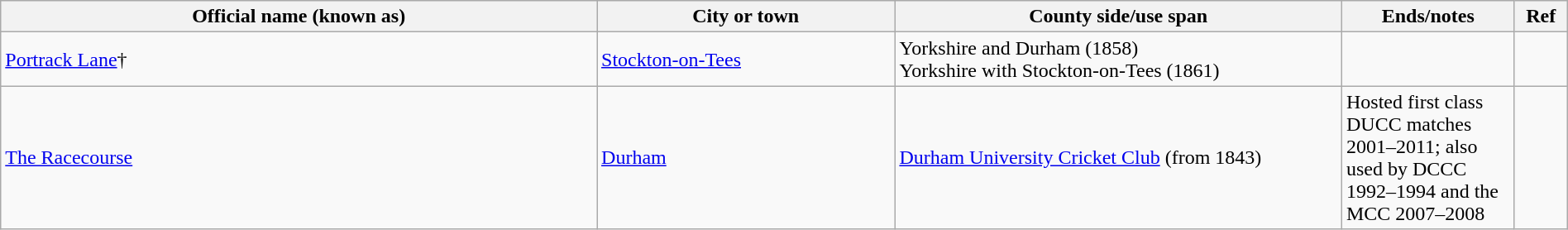<table class="wikitable" style="width:100%;">
<tr>
<th style="width:20%;">Official name (known as)</th>
<th style="width:10%;">City or town</th>
<th style="width:15%;">County side/use span</th>
<th width=5%>Ends/notes</th>
<th width=1%>Ref</th>
</tr>
<tr>
<td><a href='#'>Portrack Lane</a>†</td>
<td><a href='#'>Stockton-on-Tees</a></td>
<td>Yorkshire and Durham (1858)<br>Yorkshire with Stockton-on-Tees (1861)</td>
<td></td>
<td></td>
</tr>
<tr>
<td><a href='#'>The Racecourse</a></td>
<td><a href='#'>Durham</a></td>
<td><a href='#'>Durham University Cricket Club</a> (from 1843)</td>
<td>Hosted first class DUCC matches 2001–2011; also used by DCCC 1992–1994 and the MCC 2007–2008</td>
<td></td>
</tr>
</table>
